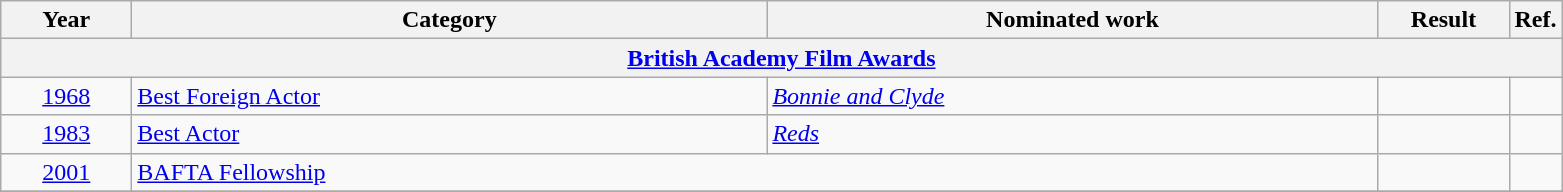<table class=wikitable>
<tr>
<th scope="col" style="width:5em;">Year</th>
<th scope="col" style="width:26em;">Category</th>
<th scope="col" style="width:25em;">Nominated work</th>
<th scope="col" style="width:5em;">Result</th>
<th>Ref.</th>
</tr>
<tr>
<th colspan=5><a href='#'>British Academy Film Awards</a></th>
</tr>
<tr>
<td style="text-align:center;"><a href='#'>1968</a></td>
<td><a href='#'>Best Foreign Actor</a></td>
<td><em><a href='#'>Bonnie and Clyde</a></em></td>
<td></td>
<td style="text-align:center;"></td>
</tr>
<tr>
<td style="text-align:center;"><a href='#'>1983</a></td>
<td><a href='#'>Best Actor</a></td>
<td><em><a href='#'>Reds</a></em></td>
<td></td>
<td style="text-align:center;"></td>
</tr>
<tr>
<td style="text-align:center;"><a href='#'>2001</a></td>
<td colspan=2><a href='#'>BAFTA Fellowship</a></td>
<td></td>
<td style="text-align:center;"></td>
</tr>
<tr>
</tr>
</table>
